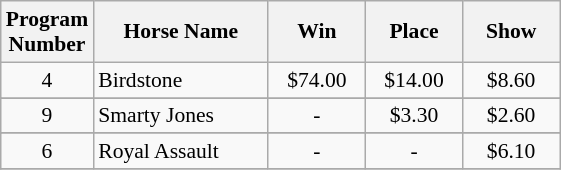<table class="wikitable sortable" style="font-size:90%">
<tr>
<th width="48px">Program <br> Number</th>
<th width="110px">Horse Name</th>
<th width="58px">Win</th>
<th width="58px">Place</th>
<th width="58px">Show</th>
</tr>
<tr>
<td align=center>4</td>
<td>Birdstone</td>
<td align=center>$74.00</td>
<td align=center>$14.00</td>
<td align=center>$8.60</td>
</tr>
<tr>
</tr>
<tr>
<td align=center>9</td>
<td>Smarty Jones</td>
<td align=center>-</td>
<td align=center>$3.30</td>
<td align=center>$2.60</td>
</tr>
<tr>
</tr>
<tr>
<td align=center>6</td>
<td>Royal Assault</td>
<td align=center>-</td>
<td align=center>-</td>
<td align=center>$6.10</td>
</tr>
<tr>
</tr>
</table>
